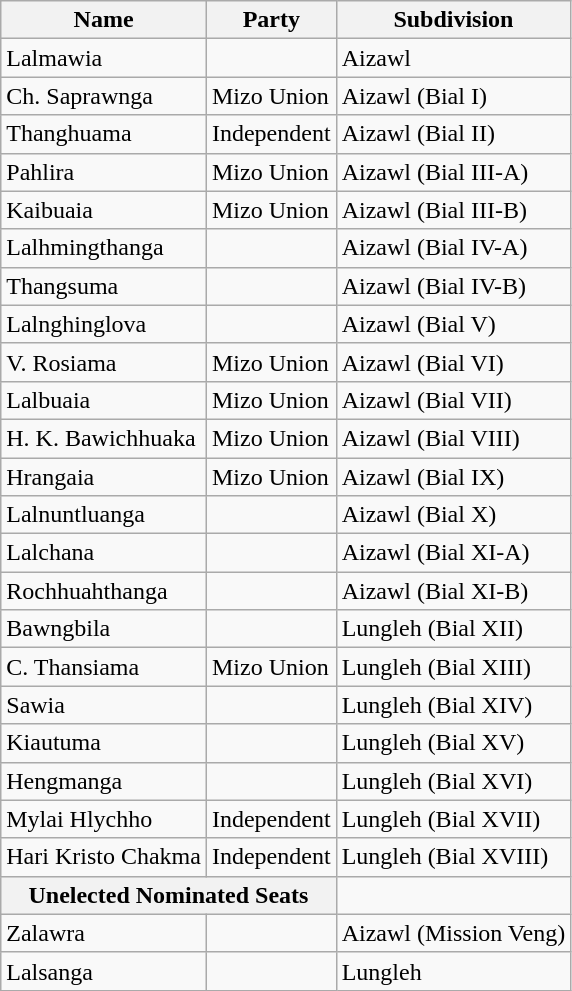<table class="wikitable sortable">
<tr>
<th>Name</th>
<th>Party</th>
<th>Subdivision</th>
</tr>
<tr>
<td>Lalmawia</td>
<td></td>
<td>Aizawl</td>
</tr>
<tr>
<td>Ch. Saprawnga</td>
<td>Mizo Union</td>
<td>Aizawl (Bial I)</td>
</tr>
<tr>
<td>Thanghuama</td>
<td>Independent</td>
<td>Aizawl (Bial II)</td>
</tr>
<tr>
<td>Pahlira</td>
<td>Mizo Union</td>
<td>Aizawl (Bial III-A)</td>
</tr>
<tr>
<td>Kaibuaia</td>
<td>Mizo Union</td>
<td>Aizawl (Bial III-B)</td>
</tr>
<tr>
<td>Lalhmingthanga</td>
<td></td>
<td>Aizawl (Bial IV-A)</td>
</tr>
<tr>
<td>Thangsuma</td>
<td></td>
<td>Aizawl (Bial IV-B)</td>
</tr>
<tr>
<td>Lalnghinglova</td>
<td></td>
<td>Aizawl (Bial V)</td>
</tr>
<tr>
<td>V. Rosiama</td>
<td>Mizo Union</td>
<td>Aizawl (Bial VI)</td>
</tr>
<tr>
<td>Lalbuaia</td>
<td>Mizo Union</td>
<td>Aizawl (Bial VII)</td>
</tr>
<tr>
<td>H. K. Bawichhuaka</td>
<td>Mizo Union</td>
<td>Aizawl (Bial VIII)</td>
</tr>
<tr>
<td>Hrangaia</td>
<td>Mizo Union</td>
<td>Aizawl (Bial IX)</td>
</tr>
<tr>
<td>Lalnuntluanga</td>
<td></td>
<td>Aizawl (Bial X)</td>
</tr>
<tr>
<td>Lalchana</td>
<td></td>
<td>Aizawl (Bial XI-A)</td>
</tr>
<tr>
<td>Rochhuahthanga</td>
<td></td>
<td>Aizawl (Bial XI-B)</td>
</tr>
<tr>
<td>Bawngbila</td>
<td></td>
<td>Lungleh (Bial XII)</td>
</tr>
<tr>
<td>C. Thansiama</td>
<td>Mizo Union</td>
<td>Lungleh (Bial XIII)</td>
</tr>
<tr>
<td>Sawia</td>
<td></td>
<td>Lungleh (Bial XIV)</td>
</tr>
<tr>
<td>Kiautuma</td>
<td></td>
<td>Lungleh (Bial XV)</td>
</tr>
<tr>
<td>Hengmanga</td>
<td></td>
<td>Lungleh (Bial XVI)</td>
</tr>
<tr>
<td>Mylai Hlychho</td>
<td>Independent</td>
<td>Lungleh (Bial XVII)</td>
</tr>
<tr>
<td>Hari Kristo Chakma</td>
<td>Independent</td>
<td>Lungleh (Bial XVIII)</td>
</tr>
<tr>
<th colspan=2>Unelected Nominated Seats</th>
</tr>
<tr>
<td>Zalawra</td>
<td></td>
<td>Aizawl (Mission Veng)</td>
</tr>
<tr>
<td>Lalsanga</td>
<td></td>
<td>Lungleh</td>
</tr>
</table>
